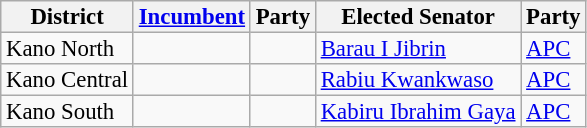<table class="sortable wikitable" style="font-size:95%;line-height:14px;">
<tr>
<th class="unsortable">District</th>
<th class="unsortable"><a href='#'>Incumbent</a></th>
<th>Party</th>
<th class="unsortable">Elected Senator</th>
<th>Party</th>
</tr>
<tr>
<td>Kano North</td>
<td></td>
<td></td>
<td><a href='#'>Barau I Jibrin</a></td>
<td><a href='#'>APC</a></td>
</tr>
<tr>
<td>Kano Central</td>
<td></td>
<td></td>
<td><a href='#'>Rabiu Kwankwaso</a></td>
<td><a href='#'>APC</a></td>
</tr>
<tr>
<td>Kano South</td>
<td></td>
<td></td>
<td><a href='#'>Kabiru Ibrahim Gaya</a></td>
<td><a href='#'>APC</a></td>
</tr>
</table>
